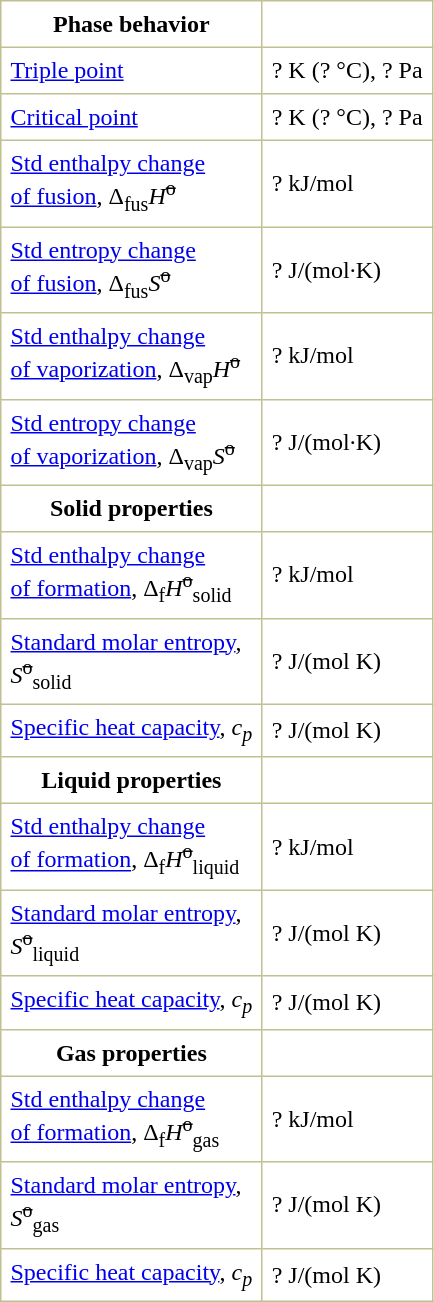<table border="1" cellspacing="0" cellpadding="6" style="margin:0 0 0 0.5em; background:#fff; border-collapse:collapse; border-color:#c0c090;">
<tr>
<th>Phase behavior</th>
</tr>
<tr>
<td><a href='#'>Triple point</a></td>
<td>? K (? °C), ? Pa</td>
</tr>
<tr>
<td><a href='#'>Critical point</a></td>
<td>? K (? °C), ? Pa</td>
</tr>
<tr>
<td><a href='#'>Std enthalpy change<br>of fusion</a>, Δ<sub>fus</sub><em>H</em><sup><s>o</s></sup></td>
<td>? kJ/mol</td>
</tr>
<tr>
<td><a href='#'>Std entropy change<br>of fusion</a>, Δ<sub>fus</sub><em>S</em><sup><s>o</s></sup></td>
<td>? J/(mol·K)</td>
</tr>
<tr>
<td><a href='#'>Std enthalpy change<br>of vaporization</a>, Δ<sub>vap</sub><em>H</em><sup><s>o</s></sup></td>
<td>? kJ/mol</td>
</tr>
<tr>
<td><a href='#'>Std entropy change<br>of vaporization</a>, Δ<sub>vap</sub><em>S</em><sup><s>o</s></sup></td>
<td>? J/(mol·K)</td>
</tr>
<tr>
<th>Solid properties</th>
</tr>
<tr>
<td><a href='#'>Std enthalpy change<br>of formation</a>, Δ<sub>f</sub><em>H</em><sup><s>o</s></sup><sub>solid</sub></td>
<td>? kJ/mol</td>
</tr>
<tr>
<td><a href='#'>Standard molar entropy</a>,<br><em>S</em><sup><s>o</s></sup><sub>solid</sub></td>
<td>? J/(mol K)</td>
</tr>
<tr>
<td><a href='#'>Specific heat capacity</a>, <em>c<sub>p</sub></em></td>
<td>? J/(mol K)</td>
</tr>
<tr>
<th>Liquid properties</th>
</tr>
<tr>
<td><a href='#'>Std enthalpy change<br>of formation</a>, Δ<sub>f</sub><em>H</em><sup><s>o</s></sup><sub>liquid</sub></td>
<td>? kJ/mol</td>
</tr>
<tr>
<td><a href='#'>Standard molar entropy</a>,<br><em>S</em><sup><s>o</s></sup><sub>liquid</sub></td>
<td>? J/(mol K)</td>
</tr>
<tr>
<td><a href='#'>Specific heat capacity</a>, <em>c<sub>p</sub></em></td>
<td>? J/(mol K)</td>
</tr>
<tr>
<th>Gas properties</th>
</tr>
<tr>
<td><a href='#'>Std enthalpy change<br>of formation</a>, Δ<sub>f</sub><em>H</em><sup><s>o</s></sup><sub>gas</sub></td>
<td>? kJ/mol</td>
</tr>
<tr>
<td><a href='#'>Standard molar entropy</a>,<br><em>S</em><sup><s>o</s></sup><sub>gas</sub></td>
<td>? J/(mol K)</td>
</tr>
<tr>
<td><a href='#'>Specific heat capacity</a>, <em>c<sub>p</sub></em></td>
<td>? J/(mol K)</td>
</tr>
</table>
